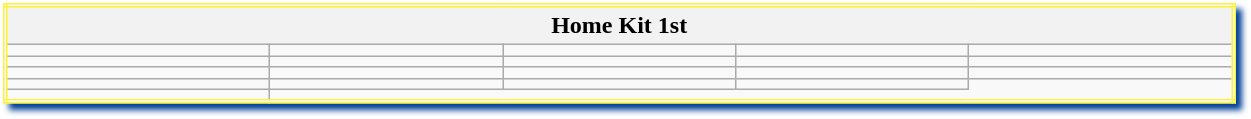<table class="wikitable mw-collapsible mw-collapsed" style="width:65%; border:double #FFF338; box-shadow: 4px 4px 4px #014099;">
<tr>
<th colspan="5">Home Kit 1st</th>
</tr>
<tr>
<td></td>
<td></td>
<td></td>
<td></td>
<td></td>
</tr>
<tr>
<td></td>
<td></td>
<td></td>
<td></td>
<td></td>
</tr>
<tr>
<td></td>
<td></td>
<td></td>
<td></td>
<td></td>
</tr>
<tr>
<td></td>
<td></td>
<td></td>
<td></td>
</tr>
<tr>
<td></td>
</tr>
</table>
